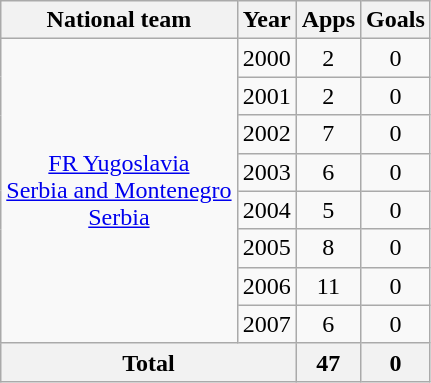<table class="wikitable" style="text-align:center">
<tr>
<th>National team</th>
<th>Year</th>
<th>Apps</th>
<th>Goals</th>
</tr>
<tr>
<td rowspan="8"><a href='#'>FR Yugoslavia</a><br><a href='#'>Serbia and Montenegro</a><br><a href='#'>Serbia</a></td>
<td>2000</td>
<td>2</td>
<td>0</td>
</tr>
<tr>
<td>2001</td>
<td>2</td>
<td>0</td>
</tr>
<tr>
<td>2002</td>
<td>7</td>
<td>0</td>
</tr>
<tr>
<td>2003</td>
<td>6</td>
<td>0</td>
</tr>
<tr>
<td>2004</td>
<td>5</td>
<td>0</td>
</tr>
<tr>
<td>2005</td>
<td>8</td>
<td>0</td>
</tr>
<tr>
<td>2006</td>
<td>11</td>
<td>0</td>
</tr>
<tr>
<td>2007</td>
<td>6</td>
<td>0</td>
</tr>
<tr>
<th colspan="2">Total</th>
<th>47</th>
<th>0</th>
</tr>
</table>
